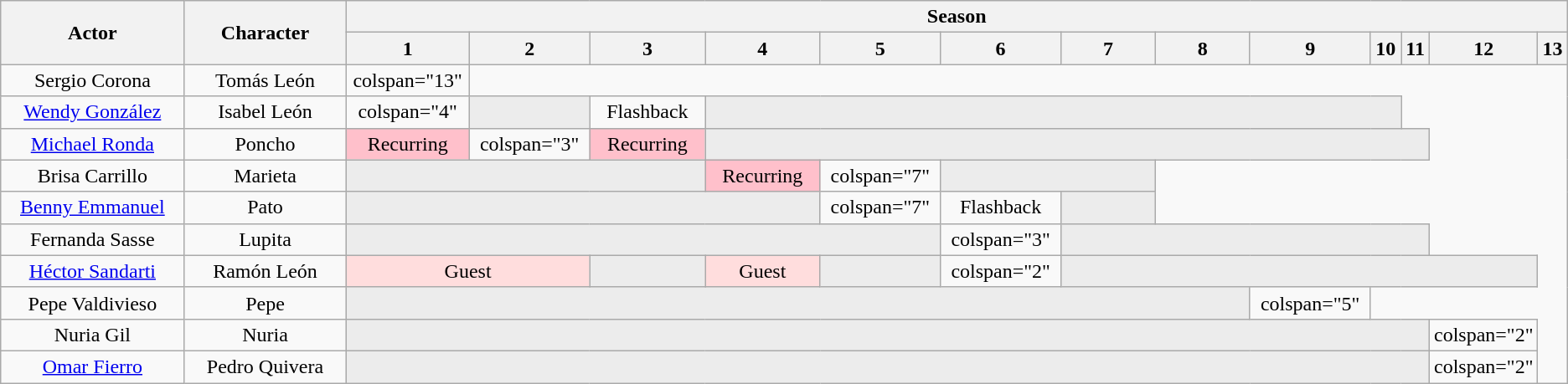<table class="wikitable plainrowheaders" style="text-align:center">
<tr>
<th rowspan="2" style="width:14%;" scope="col">Actor</th>
<th rowspan="2" style="width:12%;" scope="col">Character</th>
<th colspan="13">Season</th>
</tr>
<tr>
<th style="width:8%;" scope="col">1</th>
<th style="width:8%;" scope="col">2</th>
<th style="width:8%;" scope="col">3</th>
<th style="width:8%;" scope="col">4</th>
<th style="width:8%;" scope="col">5</th>
<th style="width:8%;" scope="col">6</th>
<th style="width:8%;" scope="col">7</th>
<th style="width:8%;" scope="col">8</th>
<th style="width:8%;" scope="col">9</th>
<th style="width:8%;" scope="col">10</th>
<th style="width:8%;" scope="col">11</th>
<th style="width:8%;" scope="col">12</th>
<th style="width:8%;" scope="col">13</th>
</tr>
<tr>
<td>Sergio Corona</td>
<td>Tomás León</td>
<td>colspan="13" </td>
</tr>
<tr>
<td><a href='#'>Wendy González</a></td>
<td>Isabel León</td>
<td>colspan="4" </td>
<td style="background:#ececec; text-align:center;"></td>
<td style="background:light yellow; text-align:center;">Flashback</td>
<td colspan="7" style="background:#ececec; text-align:center;"></td>
</tr>
<tr>
<td><a href='#'>Michael Ronda</a></td>
<td>Poncho</td>
<td style="background:pink; text-align:center;">Recurring</td>
<td>colspan="3" </td>
<td style="background:pink; text-align:center;">Recurring</td>
<td colspan="8" style="background:#ececec; text-align:center;"></td>
</tr>
<tr>
<td>Brisa Carrillo</td>
<td>Marieta</td>
<td colspan="3" style="background:#ececec; text-align:center;"></td>
<td style="background:pink; text-align:center;">Recurring</td>
<td>colspan="7" </td>
<td colspan="2" style="background:#ececec; text-align:center;"></td>
</tr>
<tr>
<td><a href='#'>Benny Emmanuel</a></td>
<td>Pato</td>
<td colspan="4" style="background:#ececec; text-align:center;"></td>
<td>colspan="7" </td>
<td style="background:light yellow; text-align:center;">Flashback</td>
<td style="background:#ececec; text-align:center;"></td>
</tr>
<tr>
<td>Fernanda Sasse</td>
<td>Lupita</td>
<td colspan="5" style="background:#ececec; text-align:center;"></td>
<td>colspan="3" </td>
<td colspan="5" style="background:#ececec; text-align:center;"></td>
</tr>
<tr>
<td><a href='#'>Héctor Sandarti</a></td>
<td>Ramón León</td>
<td colspan="2" style="background: #fdd; vertical-align: middle; text-align: center; " class="table-na">Guest</td>
<td style="background:#ececec; text-align:center;"></td>
<td style="background: #fdd; vertical-align: middle; text-align: center; " class="table-na">Guest</td>
<td style="background:#ececec; text-align:center;"></td>
<td>colspan="2" </td>
<td colspan="6" style="background:#ececec; text-align:center;"></td>
</tr>
<tr>
<td>Pepe Valdivieso</td>
<td>Pepe</td>
<td colspan="8" style="background:#ececec; text-align:center;"></td>
<td>colspan="5" </td>
</tr>
<tr>
<td>Nuria Gil</td>
<td>Nuria</td>
<td colspan="11" style="background:#ececec; text-align:center;"></td>
<td>colspan="2" </td>
</tr>
<tr>
<td><a href='#'>Omar Fierro</a></td>
<td>Pedro Quivera</td>
<td colspan="11" style="background:#ececec; text-align:center;"></td>
<td>colspan="2" </td>
</tr>
</table>
